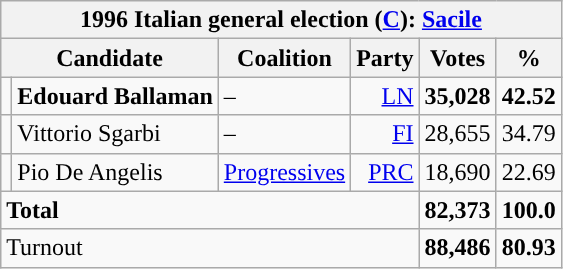<table class=wikitable style=text-align:right>
<tr>
<th colspan=6>1996 Italian general election (<a href='#'>C</a>): <a href='#'>Sacile</a></th>
</tr>
<tr>
<th colspan=2>Candidate</th>
<th>Coalition</th>
<th>Party</th>
<th>Votes</th>
<th>%</th>
</tr>
<tr>
<td></td>
<td align=left><strong>Edouard Ballaman</strong></td>
<td align=left>–</td>
<td><a href='#'>LN</a></td>
<td><strong>35,028</strong></td>
<td><strong>42.52</strong></td>
</tr>
<tr>
<td></td>
<td align=left>Vittorio Sgarbi</td>
<td align=left>–</td>
<td><a href='#'>FI</a></td>
<td>28,655</td>
<td>34.79</td>
</tr>
<tr>
<td></td>
<td align=left>Pio De Angelis</td>
<td align=left><a href='#'>Progressives</a></td>
<td><a href='#'>PRC</a></td>
<td>18,690</td>
<td>22.69</td>
</tr>
<tr>
<td align=left colspan=4><strong>Total</strong></td>
<td><strong>82,373</strong></td>
<td><strong>100.0</strong></td>
</tr>
<tr>
<td align=left colspan=4>Turnout</td>
<td><strong>88,486</strong></td>
<td><strong>80.93</strong></td>
</tr>
</table>
